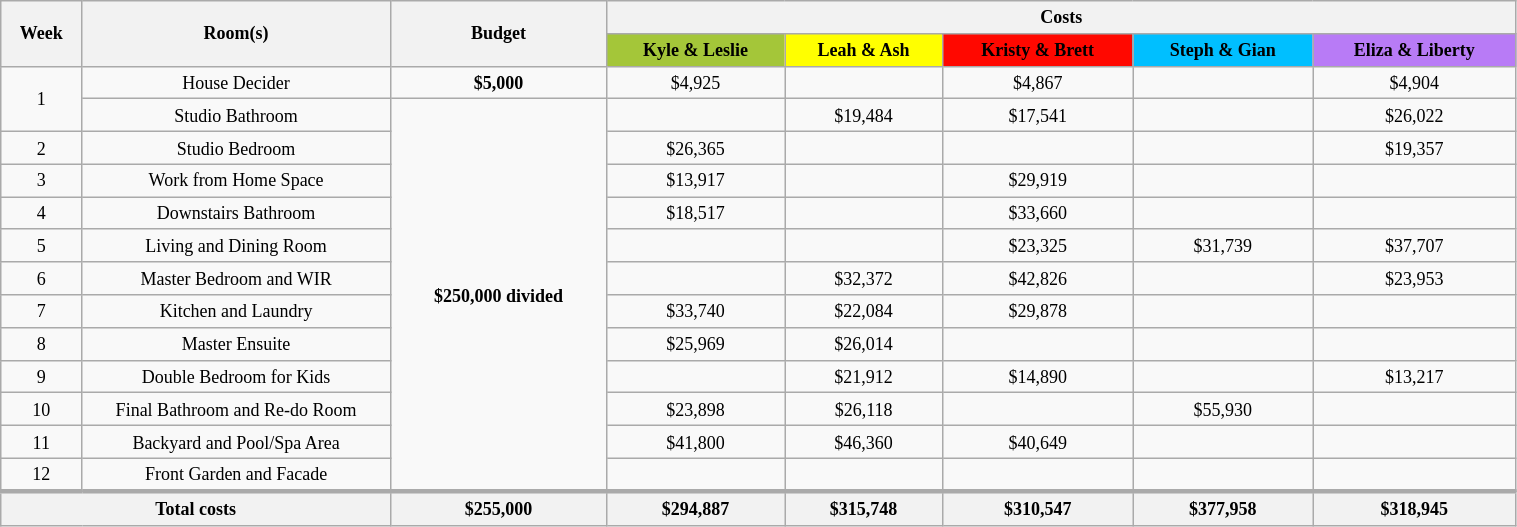<table class="wikitable" style="text-align:center; font-size: 9pt; line-height:16px; width:80%">
<tr>
<th rowspan=2>Week</th>
<th rowspan="2" style="width:200px;">Room(s)</th>
<th rowspan="2">Budget</th>
<th colspan=5>Costs</th>
</tr>
<tr>
<th style="background:#A4C639; color:black;">Kyle & Leslie</th>
<th style="background:yellow; color:black;">Leah & Ash</th>
<th style="background:#FF0800; color:black;">Kristy & Brett</th>
<th style="background:#00BFFF; color:black;">Steph & Gian</th>
<th style="background:#B87BF6; color:black;">Eliza & Liberty</th>
</tr>
<tr>
<td rowspan=2>1</td>
<td>House Decider</td>
<td><strong>$5,000</strong></td>
<td>$4,925</td>
<td></td>
<td>$4,867</td>
<td></td>
<td>$4,904</td>
</tr>
<tr>
<td>Studio Bathroom</td>
<td rowspan=12><strong>$250,000 divided</strong></td>
<td></td>
<td>$19,484</td>
<td>$17,541</td>
<td></td>
<td>$26,022</td>
</tr>
<tr>
<td>2</td>
<td>Studio Bedroom</td>
<td>$26,365</td>
<td></td>
<td></td>
<td></td>
<td>$19,357</td>
</tr>
<tr>
<td>3</td>
<td>Work from Home Space</td>
<td>$13,917</td>
<td></td>
<td>$29,919</td>
<td></td>
<td></td>
</tr>
<tr>
<td>4</td>
<td>Downstairs Bathroom</td>
<td>$18,517</td>
<td></td>
<td>$33,660</td>
<td></td>
<td></td>
</tr>
<tr>
<td>5</td>
<td>Living and Dining Room</td>
<td></td>
<td></td>
<td>$23,325</td>
<td>$31,739</td>
<td>$37,707</td>
</tr>
<tr>
<td>6</td>
<td>Master Bedroom and WIR</td>
<td></td>
<td>$32,372</td>
<td>$42,826</td>
<td></td>
<td>$23,953</td>
</tr>
<tr>
<td>7</td>
<td>Kitchen and Laundry</td>
<td>$33,740</td>
<td>$22,084</td>
<td>$29,878</td>
<td></td>
<td></td>
</tr>
<tr>
<td>8</td>
<td>Master Ensuite</td>
<td>$25,969</td>
<td>$26,014</td>
<td></td>
<td></td>
<td></td>
</tr>
<tr>
<td>9</td>
<td>Double Bedroom for Kids</td>
<td></td>
<td>$21,912</td>
<td>$14,890</td>
<td></td>
<td>$13,217</td>
</tr>
<tr>
<td>10</td>
<td>Final Bathroom and Re-do Room</td>
<td>$23,898</td>
<td>$26,118</td>
<td></td>
<td>$55,930</td>
<td></td>
</tr>
<tr>
<td>11</td>
<td>Backyard and Pool/Spa Area</td>
<td>$41,800</td>
<td>$46,360</td>
<td>$40,649</td>
<td></td>
<td></td>
</tr>
<tr>
<td>12</td>
<td>Front Garden and Facade</td>
<td></td>
<td></td>
<td></td>
<td></td>
<td></td>
</tr>
<tr>
</tr>
<tr style="border-top:3px solid #aaa;">
<th colspan=2>Total costs</th>
<th><strong>$255,000</strong></th>
<th>$294,887</th>
<th>$315,748</th>
<th>$310,547</th>
<th>$377,958</th>
<th>$318,945</th>
</tr>
</table>
